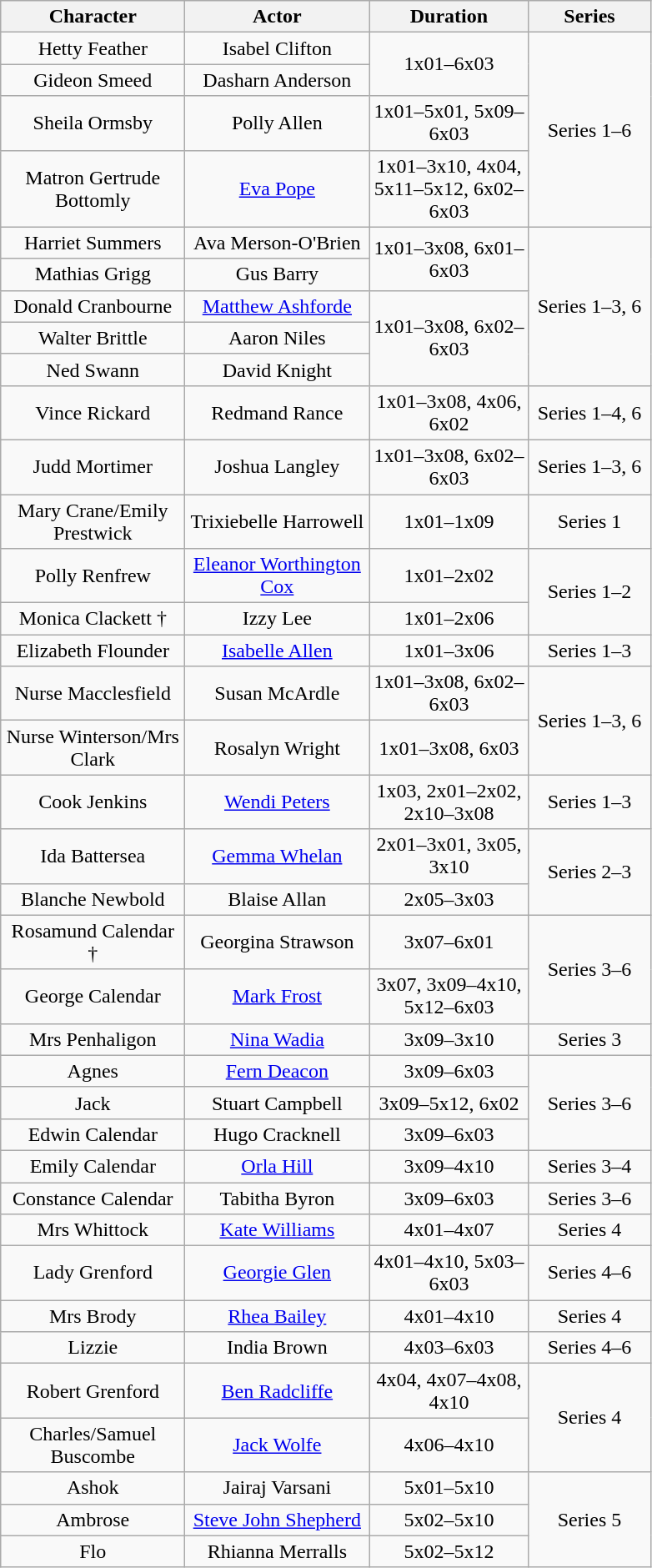<table class="wikitable sortable" style="text-align:center;">
<tr>
<th style="width:140px;">Character</th>
<th style="width:140px;">Actor</th>
<th style="width:120px;">Duration</th>
<th style="width:90px;">Series</th>
</tr>
<tr>
<td>Hetty Feather</td>
<td>Isabel Clifton</td>
<td rowspan="2">1x01–6x03</td>
<td rowspan="4">Series 1–6</td>
</tr>
<tr>
<td>Gideon Smeed</td>
<td>Dasharn Anderson</td>
</tr>
<tr>
<td>Sheila Ormsby</td>
<td>Polly Allen</td>
<td>1x01–5x01, 5x09–6x03</td>
</tr>
<tr>
<td>Matron Gertrude Bottomly</td>
<td><a href='#'>Eva Pope</a></td>
<td>1x01–3x10, 4x04, 5x11–5x12, 6x02–6x03</td>
</tr>
<tr>
<td>Harriet Summers</td>
<td>Ava Merson-O'Brien</td>
<td rowspan="2">1x01–3x08, 6x01–6x03</td>
<td rowspan="5">Series 1–3, 6</td>
</tr>
<tr>
<td>Mathias Grigg</td>
<td>Gus Barry</td>
</tr>
<tr>
<td>Donald Cranbourne</td>
<td><a href='#'>Matthew Ashforde</a></td>
<td rowspan="3">1x01–3x08, 6x02–6x03</td>
</tr>
<tr>
<td>Walter Brittle</td>
<td>Aaron Niles</td>
</tr>
<tr>
<td>Ned Swann</td>
<td>David Knight</td>
</tr>
<tr>
<td>Vince Rickard</td>
<td>Redmand Rance</td>
<td>1x01–3x08, 4x06, 6x02</td>
<td>Series 1–4, 6</td>
</tr>
<tr>
<td>Judd Mortimer</td>
<td>Joshua Langley</td>
<td>1x01–3x08, 6x02–6x03</td>
<td>Series 1–3, 6</td>
</tr>
<tr>
<td>Mary Crane/Emily Prestwick</td>
<td>Trixiebelle Harrowell</td>
<td>1x01–1x09</td>
<td>Series 1</td>
</tr>
<tr>
<td>Polly Renfrew</td>
<td><a href='#'>Eleanor Worthington Cox</a></td>
<td>1x01–2x02</td>
<td rowspan="2">Series 1–2</td>
</tr>
<tr>
<td>Monica Clackett †</td>
<td>Izzy Lee</td>
<td>1x01–2x06</td>
</tr>
<tr>
<td>Elizabeth Flounder</td>
<td><a href='#'>Isabelle Allen</a></td>
<td>1x01–3x06</td>
<td>Series 1–3</td>
</tr>
<tr>
<td>Nurse Macclesfield</td>
<td>Susan McArdle</td>
<td>1x01–3x08, 6x02–6x03</td>
<td rowspan="2">Series 1–3, 6</td>
</tr>
<tr>
<td>Nurse Winterson/Mrs Clark</td>
<td>Rosalyn Wright</td>
<td rowspan="1">1x01–3x08, 6x03</td>
</tr>
<tr>
<td>Cook Jenkins</td>
<td><a href='#'>Wendi Peters</a></td>
<td>1x03, 2x01–2x02, 2x10–3x08</td>
<td>Series 1–3</td>
</tr>
<tr>
<td>Ida Battersea</td>
<td><a href='#'>Gemma Whelan</a></td>
<td>2x01–3x01, 3x05, 3x10</td>
<td rowspan="2">Series 2–3</td>
</tr>
<tr>
<td>Blanche Newbold</td>
<td>Blaise Allan</td>
<td>2x05–3x03</td>
</tr>
<tr>
<td>Rosamund Calendar †</td>
<td>Georgina Strawson</td>
<td>3x07–6x01</td>
<td rowspan="2">Series 3–6</td>
</tr>
<tr>
<td>George Calendar</td>
<td><a href='#'>Mark Frost</a></td>
<td>3x07, 3x09–4x10, 5x12–6x03</td>
</tr>
<tr>
<td>Mrs Penhaligon</td>
<td><a href='#'>Nina Wadia</a></td>
<td>3x09–3x10</td>
<td>Series 3</td>
</tr>
<tr>
<td>Agnes</td>
<td><a href='#'>Fern Deacon</a></td>
<td>3x09–6x03</td>
<td rowspan="3">Series 3–6</td>
</tr>
<tr>
<td>Jack</td>
<td>Stuart Campbell</td>
<td>3x09–5x12, 6x02</td>
</tr>
<tr>
<td>Edwin Calendar</td>
<td>Hugo Cracknell</td>
<td>3x09–6x03</td>
</tr>
<tr>
<td>Emily Calendar</td>
<td><a href='#'>Orla Hill</a></td>
<td>3x09–4x10</td>
<td>Series 3–4</td>
</tr>
<tr>
<td>Constance Calendar</td>
<td>Tabitha Byron</td>
<td>3x09–6x03</td>
<td>Series 3–6</td>
</tr>
<tr>
<td>Mrs Whittock</td>
<td><a href='#'>Kate Williams</a></td>
<td>4x01–4x07</td>
<td>Series 4</td>
</tr>
<tr>
<td>Lady Grenford</td>
<td><a href='#'>Georgie Glen</a></td>
<td>4x01–4x10, 5x03–6x03</td>
<td>Series 4–6</td>
</tr>
<tr>
<td>Mrs Brody</td>
<td><a href='#'>Rhea Bailey</a></td>
<td>4x01–4x10</td>
<td>Series 4</td>
</tr>
<tr>
<td>Lizzie</td>
<td>India Brown</td>
<td>4x03–6x03</td>
<td>Series 4–6</td>
</tr>
<tr>
<td>Robert Grenford</td>
<td><a href='#'>Ben Radcliffe</a></td>
<td>4x04, 4x07–4x08, 4x10</td>
<td rowspan="2">Series 4</td>
</tr>
<tr>
<td>Charles/Samuel Buscombe</td>
<td><a href='#'>Jack Wolfe</a></td>
<td>4x06–4x10</td>
</tr>
<tr>
<td>Ashok</td>
<td>Jairaj Varsani</td>
<td>5x01–5x10</td>
<td rowspan="3">Series 5</td>
</tr>
<tr>
<td>Ambrose</td>
<td><a href='#'>Steve John Shepherd</a></td>
<td>5x02–5x10</td>
</tr>
<tr>
<td>Flo</td>
<td>Rhianna Merralls</td>
<td>5x02–5x12</td>
</tr>
</table>
